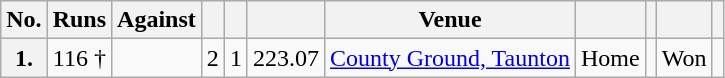<table class="wikitable sortable"  style="text-align:center">
<tr>
<th>No.</th>
<th>Runs</th>
<th>Against</th>
<th><a href='#'></a></th>
<th><a href='#'></a></th>
<th><a href='#'></a></th>
<th>Venue</th>
<th></th>
<th></th>
<th></th>
<th class="unsortable" scope="col"></th>
</tr>
<tr>
<th scope="row">1.</th>
<td>116 †</td>
<td></td>
<td>2</td>
<td>1</td>
<td>223.07</td>
<td><a href='#'>County Ground, Taunton</a></td>
<td>Home</td>
<td></td>
<td>Won</td>
<td></td>
</tr>
</table>
